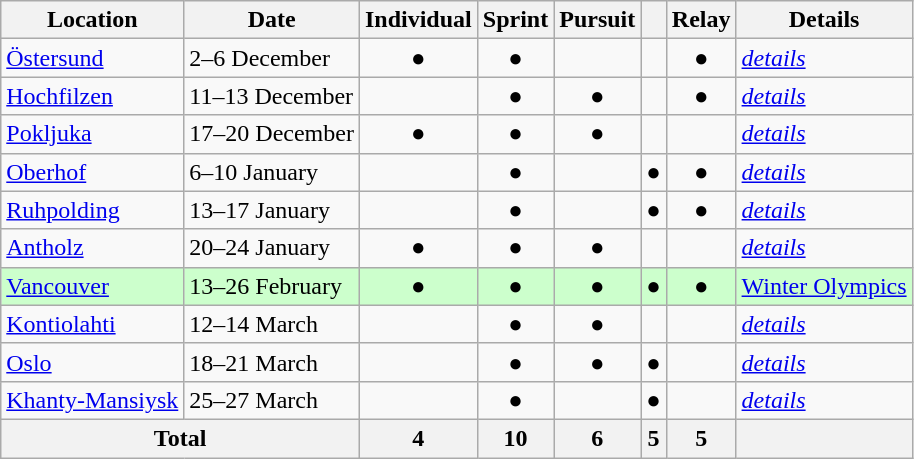<table class="wikitable" border="1">
<tr>
<th>Location</th>
<th>Date</th>
<th>Individual</th>
<th>Sprint</th>
<th>Pursuit</th>
<th></th>
<th>Relay</th>
<th>Details</th>
</tr>
<tr align=center>
<td align=left> <a href='#'>Östersund</a></td>
<td align=left>2–6 December</td>
<td>●</td>
<td>●</td>
<td></td>
<td></td>
<td>●</td>
<td align=left><a href='#'><em>details</em></a></td>
</tr>
<tr align=center>
<td align=left> <a href='#'>Hochfilzen</a></td>
<td align=left>11–13 December</td>
<td></td>
<td>●</td>
<td>●</td>
<td></td>
<td>●</td>
<td align=left><a href='#'><em>details</em></a></td>
</tr>
<tr align=center>
<td align=left> <a href='#'>Pokljuka</a></td>
<td align=left>17–20 December</td>
<td>●</td>
<td>●</td>
<td>●</td>
<td></td>
<td></td>
<td align=left><a href='#'><em>details</em></a></td>
</tr>
<tr align=center>
<td align=left> <a href='#'>Oberhof</a></td>
<td align=left>6–10 January</td>
<td></td>
<td>●</td>
<td></td>
<td>●</td>
<td>●</td>
<td align=left><a href='#'><em>details</em></a></td>
</tr>
<tr align=center>
<td align=left> <a href='#'>Ruhpolding</a></td>
<td align=left>13–17 January</td>
<td></td>
<td>●</td>
<td></td>
<td>●</td>
<td>●</td>
<td align=left><a href='#'><em>details</em></a></td>
</tr>
<tr align=center>
<td align=left> <a href='#'>Antholz</a></td>
<td align=left>20–24 January</td>
<td>●</td>
<td>●</td>
<td>●</td>
<td></td>
<td></td>
<td align=left><a href='#'><em>details</em></a></td>
</tr>
<tr align=center  style="background:#cfc;">
<td align=left> <a href='#'>Vancouver</a></td>
<td align=left>13–26 February</td>
<td>●</td>
<td>●</td>
<td>●</td>
<td>●</td>
<td>●</td>
<td align=left><a href='#'>Winter Olympics</a></td>
</tr>
<tr align=center>
<td align=left> <a href='#'>Kontiolahti</a></td>
<td align=left>12–14 March</td>
<td></td>
<td>●</td>
<td>●</td>
<td></td>
<td></td>
<td align=left><a href='#'><em>details</em></a></td>
</tr>
<tr align=center>
<td align=left> <a href='#'>Oslo</a></td>
<td align=left>18–21 March</td>
<td></td>
<td>●</td>
<td>●</td>
<td>●</td>
<td></td>
<td align=left><a href='#'><em>details</em></a></td>
</tr>
<tr align=center>
<td align=left> <a href='#'>Khanty-Mansiysk</a></td>
<td align=left>25–27 March</td>
<td></td>
<td>●</td>
<td></td>
<td>●</td>
<td></td>
<td align=left><a href='#'><em>details</em></a></td>
</tr>
<tr align=center>
<th colspan="2">Total</th>
<th>4</th>
<th>10</th>
<th>6</th>
<th>5</th>
<th>5</th>
<th></th>
</tr>
</table>
